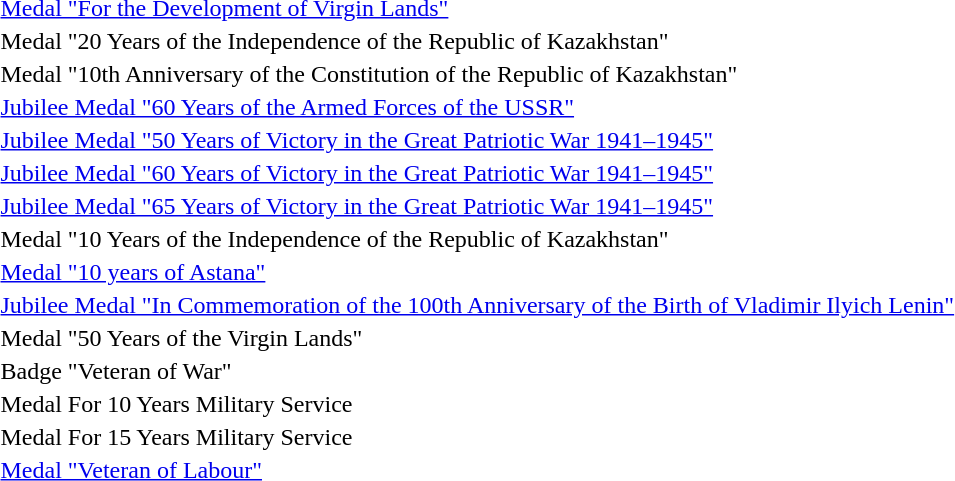<table>
<tr>
<td> <a href='#'>Medal "For the Development of Virgin Lands"</a></td>
</tr>
<tr>
<td> Medal "20 Years of the Independence of the Republic of Kazakhstan"</td>
</tr>
<tr>
<td> Medal "10th Anniversary of the Constitution of the Republic of Kazakhstan"</td>
</tr>
<tr>
<td> <a href='#'>Jubilee Medal "60 Years of the Armed Forces of the USSR"</a></td>
</tr>
<tr>
<td> <a href='#'>Jubilee Medal "50 Years of Victory in the Great Patriotic War 1941–1945"</a></td>
</tr>
<tr>
<td> <a href='#'>Jubilee Medal "60 Years of Victory in the Great Patriotic War 1941–1945"</a></td>
</tr>
<tr>
<td> <a href='#'>Jubilee Medal "65 Years of Victory in the Great Patriotic War 1941–1945"</a></td>
</tr>
<tr>
<td> Medal "10 Years of the Independence of the Republic of Kazakhstan"</td>
</tr>
<tr>
<td> <a href='#'>Medal "10 years of Astana"</a></td>
</tr>
<tr>
<td> <a href='#'>Jubilee Medal "In Commemoration of the 100th Anniversary of the Birth of Vladimir Ilyich Lenin"</a></td>
</tr>
<tr>
<td> Medal "50 Years of the Virgin Lands"</td>
</tr>
<tr>
<td> Badge "Veteran of War"</td>
</tr>
<tr>
<td> Medal For 10 Years Military Service</td>
</tr>
<tr>
<td> Medal For 15 Years Military Service</td>
</tr>
<tr>
<td> <a href='#'>Medal "Veteran of Labour"</a></td>
</tr>
</table>
